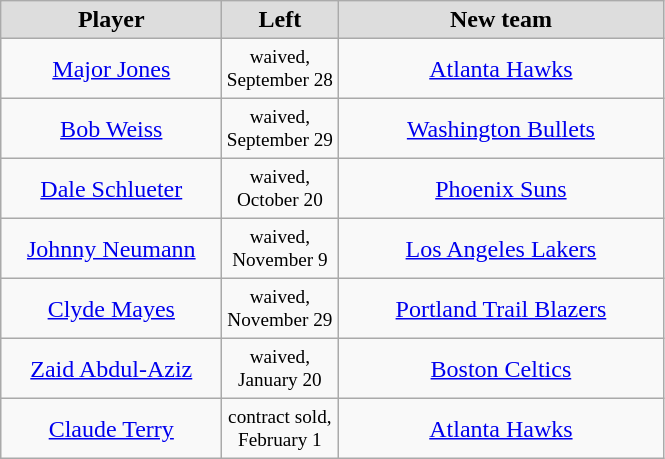<table class="wikitable" style="text-align: center">
<tr align="center"  bgcolor="#dddddd">
<td style="width:140px"><strong>Player</strong></td>
<td style="width:70px"><strong>Left</strong></td>
<td style="width:210px"><strong>New team</strong></td>
</tr>
<tr style="height:40px">
<td><a href='#'>Major Jones</a></td>
<td style="font-size: 80%">waived, September 28</td>
<td><a href='#'>Atlanta Hawks</a></td>
</tr>
<tr style="height:40px">
<td><a href='#'>Bob Weiss</a></td>
<td style="font-size: 80%">waived, September 29</td>
<td><a href='#'>Washington Bullets</a></td>
</tr>
<tr style="height:40px">
<td><a href='#'>Dale Schlueter</a></td>
<td style="font-size: 80%">waived, October 20</td>
<td><a href='#'>Phoenix Suns</a></td>
</tr>
<tr style="height:40px">
<td><a href='#'>Johnny Neumann</a></td>
<td style="font-size: 80%">waived, November 9</td>
<td><a href='#'>Los Angeles Lakers</a></td>
</tr>
<tr style="height:40px">
<td><a href='#'>Clyde Mayes</a></td>
<td style="font-size: 80%">waived, November 29</td>
<td><a href='#'>Portland Trail Blazers</a></td>
</tr>
<tr style="height:40px">
<td><a href='#'>Zaid Abdul-Aziz</a></td>
<td style="font-size: 80%">waived, January 20</td>
<td><a href='#'>Boston Celtics</a></td>
</tr>
<tr style="height:40px">
<td><a href='#'>Claude Terry</a></td>
<td style="font-size: 80%">contract sold, February 1</td>
<td><a href='#'>Atlanta Hawks</a></td>
</tr>
</table>
